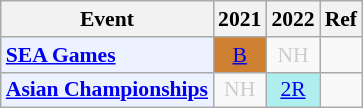<table class="wikitable" style="font-size: 90%; text-align:center">
<tr>
<th>Event</th>
<th>2021</th>
<th>2022</th>
<th>Ref</th>
</tr>
<tr>
<td bgcolor="#ECF2FF"; align="left"><strong><a href='#'>SEA Games</a></strong></td>
<td bgcolor=CD7F32><a href='#'>B</a></td>
<td style=color:#ccc>NH</td>
</tr>
<tr>
<td bgcolor="#ECF2FF"; align="left"><strong><a href='#'>Asian Championships</a></strong></td>
<td style=color:#ccc>NH</td>
<td bgcolor=AFEEEE><a href='#'>2R</a></td>
<td></td>
</tr>
</table>
